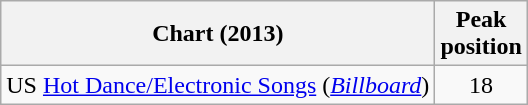<table class="wikitable sortable">
<tr>
<th align="left">Chart (2013)</th>
<th align="left">Peak<br>position</th>
</tr>
<tr>
<td align="left">US <a href='#'>Hot Dance/Electronic Songs</a> (<em><a href='#'>Billboard</a></em>)</td>
<td style="text-align:center;">18</td>
</tr>
</table>
